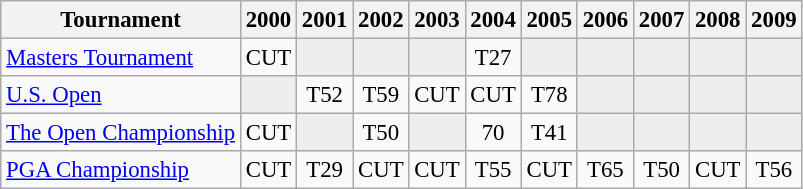<table class="wikitable" style="font-size:95%;text-align:center;">
<tr>
<th>Tournament</th>
<th>2000</th>
<th>2001</th>
<th>2002</th>
<th>2003</th>
<th>2004</th>
<th>2005</th>
<th>2006</th>
<th>2007</th>
<th>2008</th>
<th>2009</th>
</tr>
<tr>
<td align=left><a href='#'>Masters Tournament</a></td>
<td>CUT</td>
<td style="background:#eeeeee;"></td>
<td style="background:#eeeeee;"></td>
<td style="background:#eeeeee;"></td>
<td>T27</td>
<td style="background:#eeeeee;"></td>
<td style="background:#eeeeee;"></td>
<td style="background:#eeeeee;"></td>
<td style="background:#eeeeee;"></td>
<td style="background:#eeeeee;"></td>
</tr>
<tr>
<td align=left><a href='#'>U.S. Open</a></td>
<td style="background:#eeeeee;"></td>
<td>T52</td>
<td>T59</td>
<td>CUT</td>
<td>CUT</td>
<td>T78</td>
<td style="background:#eeeeee;"></td>
<td style="background:#eeeeee;"></td>
<td style="background:#eeeeee;"></td>
<td style="background:#eeeeee;"></td>
</tr>
<tr>
<td align=left><a href='#'>The Open Championship</a></td>
<td>CUT</td>
<td style="background:#eeeeee;"></td>
<td>T50</td>
<td style="background:#eeeeee;"></td>
<td>70</td>
<td>T41</td>
<td style="background:#eeeeee;"></td>
<td style="background:#eeeeee;"></td>
<td style="background:#eeeeee;"></td>
<td style="background:#eeeeee;"></td>
</tr>
<tr>
<td align=left><a href='#'>PGA Championship</a></td>
<td>CUT</td>
<td>T29</td>
<td>CUT</td>
<td>CUT</td>
<td>T55</td>
<td>CUT</td>
<td>T65</td>
<td>T50</td>
<td>CUT</td>
<td>T56</td>
</tr>
</table>
